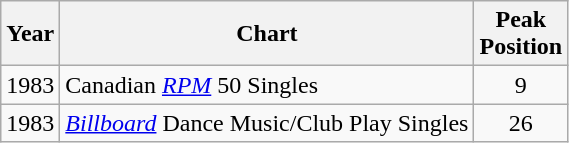<table class="wikitable">
<tr>
<th>Year</th>
<th>Chart</th>
<th>Peak<br>Position</th>
</tr>
<tr>
<td>1983</td>
<td>Canadian <em><a href='#'>RPM</a></em> 50 Singles</td>
<td style="text-align:center;">9</td>
</tr>
<tr>
<td>1983</td>
<td><em><a href='#'>Billboard</a></em> Dance Music/Club Play Singles</td>
<td style="text-align:center;">26</td>
</tr>
</table>
